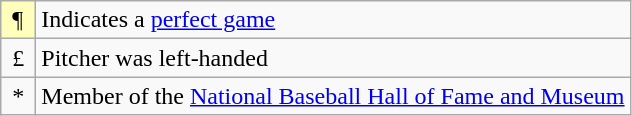<table class="wikitable">
<tr>
<td bgcolor="#ffffbb"> ¶ </td>
<td>Indicates a <a href='#'>perfect game</a></td>
</tr>
<tr>
<td> £ </td>
<td>Pitcher was left-handed</td>
</tr>
<tr>
<td> * </td>
<td>Member of the <a href='#'>National Baseball Hall of Fame and Museum</a></td>
</tr>
</table>
